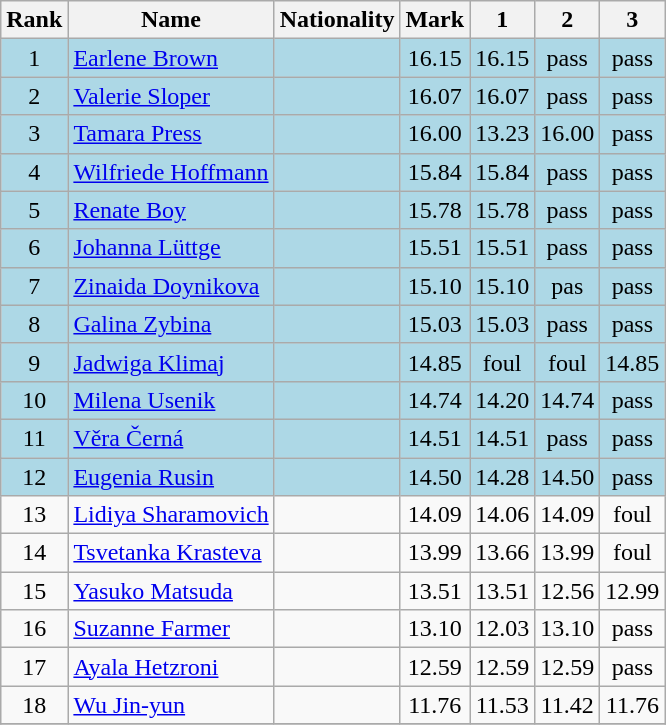<table class="wikitable sortable" style="text-align:center">
<tr>
<th>Rank</th>
<th>Name</th>
<th>Nationality</th>
<th>Mark</th>
<th>1</th>
<th>2</th>
<th>3</th>
</tr>
<tr bgcolor=lightblue>
<td>1</td>
<td align=left><a href='#'>Earlene Brown</a></td>
<td align=left></td>
<td>16.15</td>
<td>16.15</td>
<td>pass</td>
<td>pass</td>
</tr>
<tr bgcolor=lightblue>
<td>2</td>
<td align=left><a href='#'>Valerie Sloper</a></td>
<td align=left></td>
<td>16.07</td>
<td>16.07</td>
<td>pass</td>
<td>pass</td>
</tr>
<tr bgcolor=lightblue>
<td>3</td>
<td align=left><a href='#'>Tamara Press</a></td>
<td align=left></td>
<td>16.00</td>
<td>13.23</td>
<td>16.00</td>
<td>pass</td>
</tr>
<tr bgcolor=lightblue>
<td>4</td>
<td align=left><a href='#'>Wilfriede Hoffmann</a></td>
<td align=left></td>
<td>15.84</td>
<td>15.84</td>
<td>pass</td>
<td>pass</td>
</tr>
<tr bgcolor=lightblue>
<td>5</td>
<td align=left><a href='#'>Renate Boy</a></td>
<td align=left></td>
<td>15.78</td>
<td>15.78</td>
<td>pass</td>
<td>pass</td>
</tr>
<tr bgcolor=lightblue>
<td>6</td>
<td align=left><a href='#'>Johanna Lüttge</a></td>
<td align=left></td>
<td>15.51</td>
<td>15.51</td>
<td>pass</td>
<td>pass</td>
</tr>
<tr bgcolor=lightblue>
<td>7</td>
<td align=left><a href='#'>Zinaida Doynikova</a></td>
<td align=left></td>
<td>15.10</td>
<td>15.10</td>
<td>pas</td>
<td>pass</td>
</tr>
<tr bgcolor=lightblue>
<td>8</td>
<td align=left><a href='#'>Galina Zybina</a></td>
<td align=left></td>
<td>15.03</td>
<td>15.03</td>
<td>pass</td>
<td>pass</td>
</tr>
<tr bgcolor=lightblue>
<td>9</td>
<td align=left><a href='#'>Jadwiga Klimaj</a></td>
<td align=left></td>
<td>14.85</td>
<td>foul</td>
<td>foul</td>
<td>14.85</td>
</tr>
<tr bgcolor=lightblue>
<td>10</td>
<td align=left><a href='#'>Milena Usenik</a></td>
<td align=left></td>
<td>14.74</td>
<td>14.20</td>
<td>14.74</td>
<td>pass</td>
</tr>
<tr bgcolor=lightblue>
<td>11</td>
<td align=left><a href='#'>Věra Černá</a></td>
<td align=left></td>
<td>14.51</td>
<td>14.51</td>
<td>pass</td>
<td>pass</td>
</tr>
<tr bgcolor=lightblue>
<td>12</td>
<td align=left><a href='#'>Eugenia Rusin</a></td>
<td align=left></td>
<td>14.50</td>
<td>14.28</td>
<td>14.50</td>
<td>pass</td>
</tr>
<tr>
<td>13</td>
<td align=left><a href='#'>Lidiya Sharamovich</a></td>
<td align=left></td>
<td>14.09</td>
<td>14.06</td>
<td>14.09</td>
<td>foul</td>
</tr>
<tr>
<td>14</td>
<td align=left><a href='#'>Tsvetanka Krasteva</a></td>
<td align=left></td>
<td>13.99</td>
<td>13.66</td>
<td>13.99</td>
<td>foul</td>
</tr>
<tr>
<td>15</td>
<td align=left><a href='#'>Yasuko Matsuda</a></td>
<td align=left></td>
<td>13.51</td>
<td>13.51</td>
<td>12.56</td>
<td>12.99</td>
</tr>
<tr>
<td>16</td>
<td align=left><a href='#'>Suzanne Farmer</a></td>
<td align=left></td>
<td>13.10</td>
<td>12.03</td>
<td>13.10</td>
<td>pass</td>
</tr>
<tr>
<td>17</td>
<td align=left><a href='#'>Ayala Hetzroni</a></td>
<td align=left></td>
<td>12.59</td>
<td>12.59</td>
<td>12.59</td>
<td>pass</td>
</tr>
<tr>
<td>18</td>
<td align=left><a href='#'>Wu Jin-yun</a></td>
<td align=left></td>
<td>11.76</td>
<td>11.53</td>
<td>11.42</td>
<td>11.76</td>
</tr>
<tr>
</tr>
</table>
